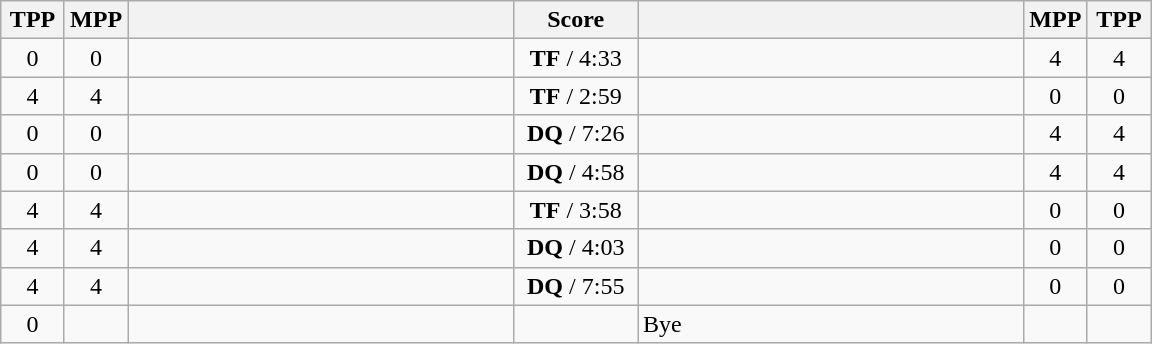<table class="wikitable" style="text-align: center;" |>
<tr>
<th width="35">TPP</th>
<th width="35">MPP</th>
<th width="250"></th>
<th width="75">Score</th>
<th width="250"></th>
<th width="35">MPP</th>
<th width="35">TPP</th>
</tr>
<tr>
<td>0</td>
<td>0</td>
<td style="text-align:left;"><strong></strong></td>
<td><strong>TF</strong> / 4:33</td>
<td style="text-align:left;"></td>
<td>4</td>
<td>4</td>
</tr>
<tr>
<td>4</td>
<td>4</td>
<td style="text-align:left;"></td>
<td><strong>TF</strong> / 2:59</td>
<td style="text-align:left;"><strong></strong></td>
<td>0</td>
<td>0</td>
</tr>
<tr>
<td>0</td>
<td>0</td>
<td style="text-align:left;"><strong></strong></td>
<td><strong>DQ</strong> / 7:26</td>
<td style="text-align:left;"></td>
<td>4</td>
<td>4</td>
</tr>
<tr>
<td>0</td>
<td>0</td>
<td style="text-align:left;"><strong></strong></td>
<td><strong>DQ</strong> / 4:58</td>
<td style="text-align:left;"></td>
<td>4</td>
<td>4</td>
</tr>
<tr>
<td>4</td>
<td>4</td>
<td style="text-align:left;"></td>
<td><strong>TF</strong> / 3:58</td>
<td style="text-align:left;"><strong></strong></td>
<td>0</td>
<td>0</td>
</tr>
<tr>
<td>4</td>
<td>4</td>
<td style="text-align:left;"></td>
<td><strong>DQ</strong> / 4:03</td>
<td style="text-align:left;"><strong></strong></td>
<td>0</td>
<td>0</td>
</tr>
<tr>
<td>4</td>
<td>4</td>
<td style="text-align:left;"></td>
<td><strong>DQ</strong> / 7:55</td>
<td style="text-align:left;"><strong></strong></td>
<td>0</td>
<td>0</td>
</tr>
<tr>
<td>0</td>
<td></td>
<td style="text-align:left;"><strong></strong></td>
<td></td>
<td style="text-align:left;">Bye</td>
<td></td>
<td></td>
</tr>
</table>
